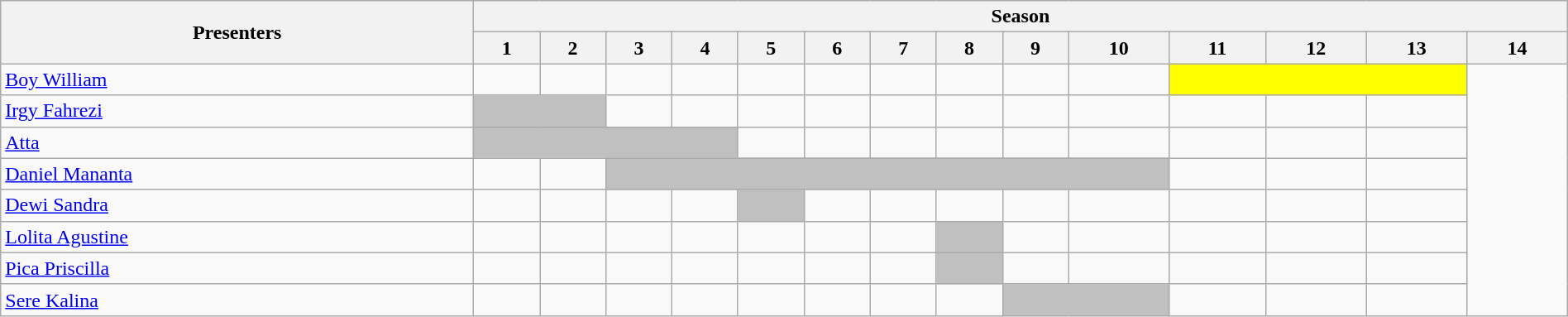<table class="wikitable"; width="100%">
<tr>
<th rowspan="2">Presenters</th>
<th colspan="14">Season</th>
</tr>
<tr>
<th>1</th>
<th>2</th>
<th>3</th>
<th>4</th>
<th>5</th>
<th>6</th>
<th>7</th>
<th>8</th>
<th>9</th>
<th>10</th>
<th>11</th>
<th>12</th>
<th>13</th>
<th>14</th>
</tr>
<tr>
<td><a href='#'>Boy William</a></td>
<td></td>
<td></td>
<td></td>
<td></td>
<td></td>
<td></td>
<td></td>
<td></td>
<td></td>
<td></td>
<td colspan="3" style="text-align:center; background:yellow;"></td>
</tr>
<tr>
<td><a href='#'>Irgy Fahrezi</a></td>
<td colspan="2" style="text-align:center; background:silver;"></td>
<td></td>
<td></td>
<td></td>
<td></td>
<td></td>
<td></td>
<td></td>
<td></td>
<td></td>
<td></td>
<td></td>
</tr>
<tr>
<td><a href='#'>Atta</a></td>
<td colspan="4" style="text-align:center; background:silver;"></td>
<td></td>
<td></td>
<td></td>
<td></td>
<td></td>
<td></td>
<td></td>
<td></td>
<td></td>
</tr>
<tr>
<td><a href='#'>Daniel Mananta</a></td>
<td></td>
<td></td>
<td colspan="8" style="text-align:center; background:silver;"></td>
<td></td>
<td></td>
<td></td>
</tr>
<tr>
<td><a href='#'>Dewi Sandra</a></td>
<td></td>
<td></td>
<td></td>
<td></td>
<td style="text-align:center; background:silver;"></td>
<td></td>
<td></td>
<td></td>
<td></td>
<td></td>
<td></td>
<td></td>
<td></td>
</tr>
<tr>
<td><a href='#'>Lolita Agustine</a></td>
<td></td>
<td></td>
<td></td>
<td></td>
<td></td>
<td></td>
<td></td>
<td style="text-align:center; background:silver;"></td>
<td></td>
<td></td>
<td></td>
<td></td>
<td></td>
</tr>
<tr>
<td><a href='#'>Pica Priscilla</a></td>
<td></td>
<td></td>
<td></td>
<td></td>
<td></td>
<td></td>
<td></td>
<td style="text-align:center; background:silver;"></td>
<td></td>
<td></td>
<td></td>
<td></td>
<td></td>
</tr>
<tr>
<td><a href='#'>Sere Kalina</a></td>
<td></td>
<td></td>
<td></td>
<td></td>
<td></td>
<td></td>
<td></td>
<td></td>
<td colspan="2" style="text-align:center; background:silver;"></td>
<td></td>
<td></td>
<td></td>
</tr>
</table>
